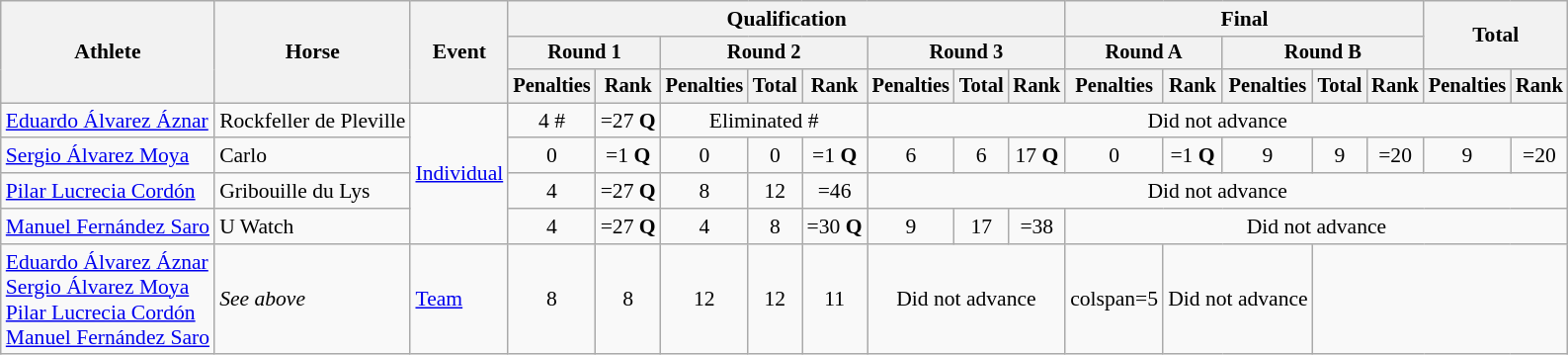<table class="wikitable" style="font-size:90%">
<tr>
<th rowspan="3">Athlete</th>
<th rowspan="3">Horse</th>
<th rowspan="3">Event</th>
<th colspan="8">Qualification</th>
<th colspan="5">Final</th>
<th rowspan=2 colspan="2">Total</th>
</tr>
<tr style="font-size:95%">
<th colspan="2">Round 1</th>
<th colspan="3">Round 2</th>
<th colspan="3">Round 3</th>
<th colspan="2">Round A</th>
<th colspan="3">Round B</th>
</tr>
<tr style="font-size:95%">
<th>Penalties</th>
<th>Rank</th>
<th>Penalties</th>
<th>Total</th>
<th>Rank</th>
<th>Penalties</th>
<th>Total</th>
<th>Rank</th>
<th>Penalties</th>
<th>Rank</th>
<th>Penalties</th>
<th>Total</th>
<th>Rank</th>
<th>Penalties</th>
<th>Rank</th>
</tr>
<tr align=center>
<td align=left><a href='#'>Eduardo Álvarez Áznar</a></td>
<td align=left>Rockfeller de Pleville</td>
<td rowspan="4" style="text-align:left;"><a href='#'>Individual</a></td>
<td>4 #</td>
<td>=27 <strong>Q</strong></td>
<td colspan=3>Eliminated #</td>
<td colspan=10>Did not advance</td>
</tr>
<tr align=center>
<td align=left><a href='#'>Sergio Álvarez Moya</a></td>
<td align=left>Carlo</td>
<td>0</td>
<td>=1 <strong>Q</strong></td>
<td>0</td>
<td>0</td>
<td>=1 <strong>Q</strong></td>
<td>6</td>
<td>6</td>
<td>17 <strong>Q</strong></td>
<td>0</td>
<td>=1 <strong>Q</strong></td>
<td>9</td>
<td>9</td>
<td>=20</td>
<td>9</td>
<td>=20</td>
</tr>
<tr align=center>
<td align=left><a href='#'>Pilar Lucrecia Cordón</a></td>
<td align=left>Gribouille du Lys</td>
<td>4</td>
<td>=27 <strong>Q</strong></td>
<td>8</td>
<td>12</td>
<td>=46</td>
<td colspan=10>Did not advance</td>
</tr>
<tr align=center>
<td align=left><a href='#'>Manuel Fernández Saro</a></td>
<td align=left>U Watch</td>
<td>4</td>
<td>=27 <strong>Q</strong></td>
<td>4</td>
<td>8</td>
<td>=30 <strong>Q</strong></td>
<td>9</td>
<td>17</td>
<td>=38</td>
<td colspan=7>Did not advance</td>
</tr>
<tr align=center>
<td align=left><a href='#'>Eduardo Álvarez Áznar</a><br><a href='#'>Sergio Álvarez Moya</a><br><a href='#'>Pilar Lucrecia Cordón</a><br><a href='#'>Manuel Fernández Saro</a></td>
<td align=left><em>See above</em></td>
<td align=left><a href='#'>Team</a></td>
<td>8</td>
<td>8</td>
<td>12</td>
<td>12</td>
<td>11</td>
<td colspan=3>Did not advance</td>
<td>colspan=5 </td>
<td colspan=2>Did not advance</td>
</tr>
</table>
